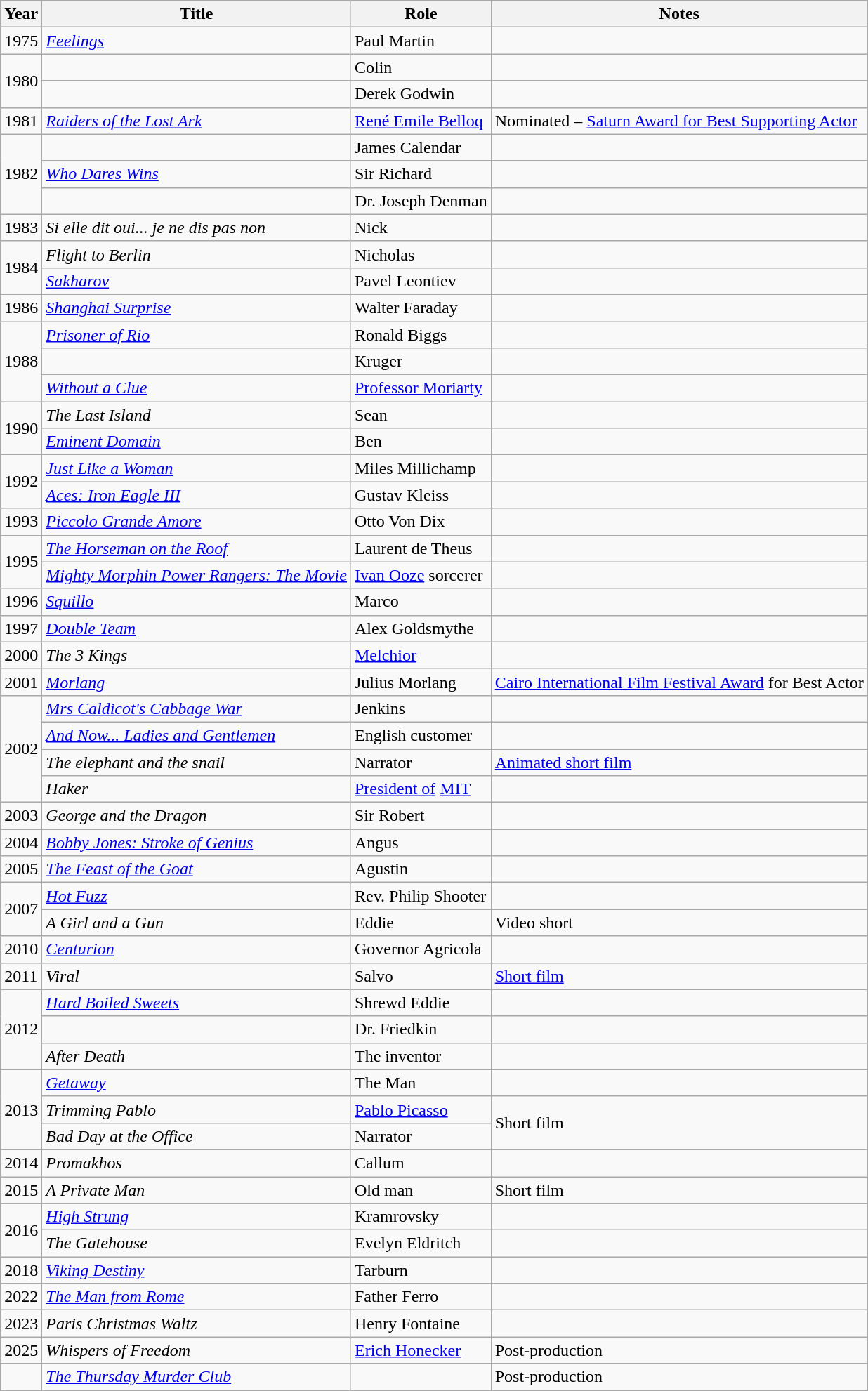<table class="wikitable sortable">
<tr>
<th>Year</th>
<th>Title</th>
<th>Role</th>
<th>Notes</th>
</tr>
<tr>
<td>1975</td>
<td><em><a href='#'>Feelings</a></em></td>
<td>Paul Martin</td>
<td></td>
</tr>
<tr>
<td rowspan="2">1980</td>
<td><em></em></td>
<td>Colin</td>
<td></td>
</tr>
<tr>
<td><em></em></td>
<td>Derek Godwin</td>
<td></td>
</tr>
<tr>
<td>1981</td>
<td><em><a href='#'>Raiders of the Lost Ark</a></em></td>
<td><a href='#'>René Emile Belloq</a></td>
<td>Nominated – <a href='#'>Saturn Award for Best Supporting Actor</a></td>
</tr>
<tr>
<td rowspan="3">1982</td>
<td><em></em></td>
<td>James Calendar</td>
<td></td>
</tr>
<tr>
<td><em><a href='#'>Who Dares Wins</a></em></td>
<td>Sir Richard</td>
<td></td>
</tr>
<tr>
<td><em></em></td>
<td>Dr. Joseph Denman</td>
<td></td>
</tr>
<tr>
<td>1983</td>
<td><em>Si elle dit oui... je ne dis pas non</em></td>
<td>Nick</td>
<td></td>
</tr>
<tr>
<td rowspan="2">1984</td>
<td><em>Flight to Berlin</em></td>
<td>Nicholas</td>
<td></td>
</tr>
<tr>
<td><em><a href='#'>Sakharov</a></em></td>
<td>Pavel Leontiev</td>
<td></td>
</tr>
<tr>
<td>1986</td>
<td><em><a href='#'>Shanghai Surprise</a></em></td>
<td>Walter Faraday</td>
<td></td>
</tr>
<tr>
<td rowspan="3">1988</td>
<td><em><a href='#'>Prisoner of Rio</a></em></td>
<td>Ronald Biggs</td>
<td></td>
</tr>
<tr>
<td><em></em></td>
<td>Kruger</td>
<td></td>
</tr>
<tr>
<td><em><a href='#'>Without a Clue</a></em></td>
<td><a href='#'>Professor Moriarty</a></td>
<td></td>
</tr>
<tr>
<td rowspan="2">1990</td>
<td><em>The Last Island</em></td>
<td>Sean</td>
<td></td>
</tr>
<tr>
<td><em><a href='#'>Eminent Domain</a></em></td>
<td>Ben</td>
<td></td>
</tr>
<tr>
<td rowspan="2">1992</td>
<td><em><a href='#'>Just Like a Woman</a></em></td>
<td>Miles Millichamp</td>
<td></td>
</tr>
<tr>
<td><em><a href='#'>Aces: Iron Eagle III</a></em></td>
<td>Gustav Kleiss</td>
<td></td>
</tr>
<tr>
<td>1993</td>
<td><em><a href='#'>Piccolo Grande Amore</a></em></td>
<td>Otto Von Dix</td>
<td></td>
</tr>
<tr>
<td rowspan="2">1995</td>
<td><em><a href='#'>The Horseman on the Roof</a></em></td>
<td>Laurent de Theus</td>
<td></td>
</tr>
<tr>
<td><em><a href='#'>Mighty Morphin Power Rangers: The Movie</a></em></td>
<td><a href='#'>Ivan Ooze</a> sorcerer</td>
<td></td>
</tr>
<tr>
<td>1996</td>
<td><em><a href='#'>Squillo</a></em></td>
<td>Marco</td>
<td></td>
</tr>
<tr>
<td>1997</td>
<td><em><a href='#'>Double Team</a></em></td>
<td>Alex Goldsmythe</td>
<td></td>
</tr>
<tr>
<td>2000</td>
<td><em>The 3 Kings</em></td>
<td><a href='#'>Melchior</a></td>
<td></td>
</tr>
<tr>
<td>2001</td>
<td><em><a href='#'>Morlang</a></em></td>
<td>Julius Morlang</td>
<td><a href='#'>Cairo International Film Festival Award</a> for Best Actor</td>
</tr>
<tr>
<td rowspan="4">2002</td>
<td><em><a href='#'>Mrs Caldicot's Cabbage War</a></em></td>
<td>Jenkins</td>
<td></td>
</tr>
<tr>
<td><em><a href='#'>And Now... Ladies and Gentlemen</a></em></td>
<td>English customer</td>
<td></td>
</tr>
<tr>
<td><em>The elephant and the snail</em></td>
<td>Narrator</td>
<td><a href='#'>Animated short film</a></td>
</tr>
<tr>
<td><em>Haker</em></td>
<td><a href='#'>President of</a> <a href='#'>MIT</a></td>
<td></td>
</tr>
<tr>
<td>2003</td>
<td><em>George and the Dragon</em></td>
<td>Sir Robert</td>
<td></td>
</tr>
<tr>
<td>2004</td>
<td><em><a href='#'>Bobby Jones: Stroke of Genius</a></em></td>
<td>Angus</td>
<td></td>
</tr>
<tr>
<td>2005</td>
<td><em><a href='#'>The Feast of the Goat</a></em></td>
<td>Agustin</td>
<td></td>
</tr>
<tr>
<td rowspan="2">2007</td>
<td><em><a href='#'>Hot Fuzz</a></em></td>
<td>Rev. Philip Shooter</td>
<td></td>
</tr>
<tr>
<td><em>A Girl and a Gun</em></td>
<td>Eddie</td>
<td>Video short</td>
</tr>
<tr>
<td>2010</td>
<td><em><a href='#'>Centurion</a></em></td>
<td>Governor Agricola</td>
<td></td>
</tr>
<tr>
<td>2011</td>
<td><em>Viral</em></td>
<td>Salvo</td>
<td><a href='#'>Short film</a></td>
</tr>
<tr>
<td rowspan="3">2012</td>
<td><em><a href='#'>Hard Boiled Sweets</a></em></td>
<td>Shrewd Eddie</td>
<td></td>
</tr>
<tr>
<td><em></em></td>
<td>Dr. Friedkin</td>
<td></td>
</tr>
<tr>
<td><em>After Death</em></td>
<td>The inventor</td>
<td></td>
</tr>
<tr>
<td rowspan="3">2013</td>
<td><em><a href='#'>Getaway</a></em></td>
<td>The Man</td>
<td></td>
</tr>
<tr>
<td><em>Trimming Pablo</em></td>
<td><a href='#'>Pablo Picasso</a></td>
<td rowspan="2">Short film</td>
</tr>
<tr>
<td><em>Bad Day at the Office</em></td>
<td>Narrator</td>
</tr>
<tr>
<td>2014</td>
<td><em>Promakhos</em></td>
<td>Callum</td>
<td></td>
</tr>
<tr>
<td>2015</td>
<td><em>A Private Man</em></td>
<td>Old man</td>
<td>Short film</td>
</tr>
<tr>
<td rowspan="2">2016</td>
<td><em><a href='#'>High Strung</a></em></td>
<td>Kramrovsky</td>
<td></td>
</tr>
<tr>
<td><em>The Gatehouse</em></td>
<td>Evelyn Eldritch</td>
<td></td>
</tr>
<tr>
<td>2018</td>
<td><em><a href='#'>Viking Destiny</a></em></td>
<td>Tarburn</td>
<td></td>
</tr>
<tr>
<td>2022</td>
<td><em><a href='#'>The Man from Rome</a></em></td>
<td>Father Ferro</td>
<td></td>
</tr>
<tr>
<td>2023</td>
<td><em>Paris Christmas Waltz</em></td>
<td>Henry Fontaine</td>
<td></td>
</tr>
<tr>
<td>2025</td>
<td><em>Whispers of Freedom</em></td>
<td><a href='#'>Erich Honecker</a></td>
<td>Post-production</td>
</tr>
<tr>
<td></td>
<td><em><a href='#'>The Thursday Murder Club</a></em></td>
<td></td>
<td>Post-production</td>
</tr>
</table>
